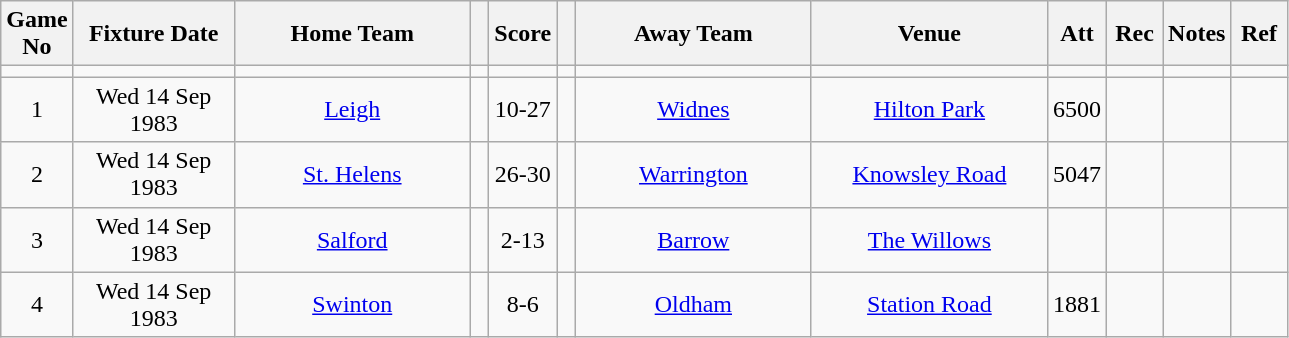<table class="wikitable" style="text-align:center;">
<tr>
<th width=20 abbr="No">Game No</th>
<th width=100 abbr="Date">Fixture Date</th>
<th width=150 abbr="Home Team">Home Team</th>
<th width=5 abbr="space"></th>
<th width=20 abbr="Score">Score</th>
<th width=5 abbr="space"></th>
<th width=150 abbr="Away Team">Away Team</th>
<th width=150 abbr="Venue">Venue</th>
<th width=30 abbr="Att">Att</th>
<th width=30 abbr="Rec">Rec</th>
<th width=20 abbr="Notes">Notes</th>
<th width=30 abbr="Ref">Ref</th>
</tr>
<tr>
<td></td>
<td></td>
<td></td>
<td></td>
<td></td>
<td></td>
<td></td>
<td></td>
<td></td>
<td></td>
<td></td>
</tr>
<tr>
<td>1</td>
<td>Wed 14 Sep 1983</td>
<td><a href='#'>Leigh</a></td>
<td></td>
<td>10-27</td>
<td></td>
<td><a href='#'>Widnes</a></td>
<td><a href='#'>Hilton Park</a></td>
<td>6500</td>
<td></td>
<td></td>
<td></td>
</tr>
<tr>
<td>2</td>
<td>Wed 14 Sep 1983</td>
<td><a href='#'>St. Helens</a></td>
<td></td>
<td>26-30</td>
<td></td>
<td><a href='#'>Warrington</a></td>
<td><a href='#'>Knowsley Road</a></td>
<td>5047</td>
<td></td>
<td></td>
<td></td>
</tr>
<tr>
<td>3</td>
<td>Wed 14 Sep 1983</td>
<td><a href='#'>Salford</a></td>
<td></td>
<td>2-13</td>
<td></td>
<td><a href='#'>Barrow</a></td>
<td><a href='#'>The Willows</a></td>
<td></td>
<td></td>
<td></td>
<td></td>
</tr>
<tr>
<td>4</td>
<td>Wed 14 Sep 1983</td>
<td><a href='#'>Swinton</a></td>
<td></td>
<td>8-6</td>
<td></td>
<td><a href='#'>Oldham</a></td>
<td><a href='#'>Station Road</a></td>
<td>1881</td>
<td></td>
<td></td>
<td></td>
</tr>
</table>
